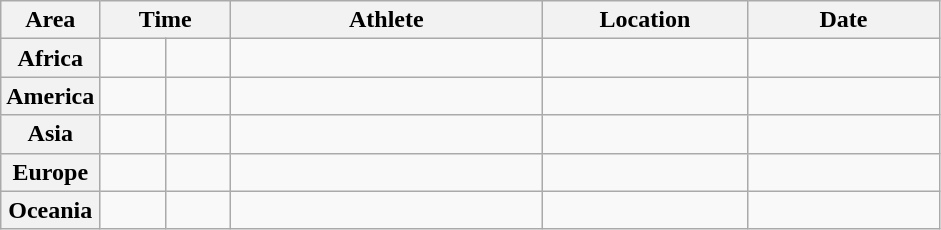<table class="wikitable">
<tr>
<th width="45">Area</th>
<th width="80" colspan="2">Time</th>
<th width="200">Athlete</th>
<th width="130">Location</th>
<th width="120">Date</th>
</tr>
<tr>
<th>Africa</th>
<td align="center"></td>
<td align="center"></td>
<td></td>
<td></td>
<td align="right"></td>
</tr>
<tr>
<th>America</th>
<td align="center"></td>
<td align="center"></td>
<td></td>
<td></td>
<td align="right"></td>
</tr>
<tr>
<th>Asia</th>
<td align="center"></td>
<td align="center"></td>
<td></td>
<td></td>
<td align="right"></td>
</tr>
<tr>
<th>Europe</th>
<td align="center"></td>
<td align="center"></td>
<td></td>
<td></td>
<td align="right"></td>
</tr>
<tr>
<th>Oceania</th>
<td align="center"></td>
<td align="center"></td>
<td></td>
<td></td>
<td align="right"></td>
</tr>
</table>
